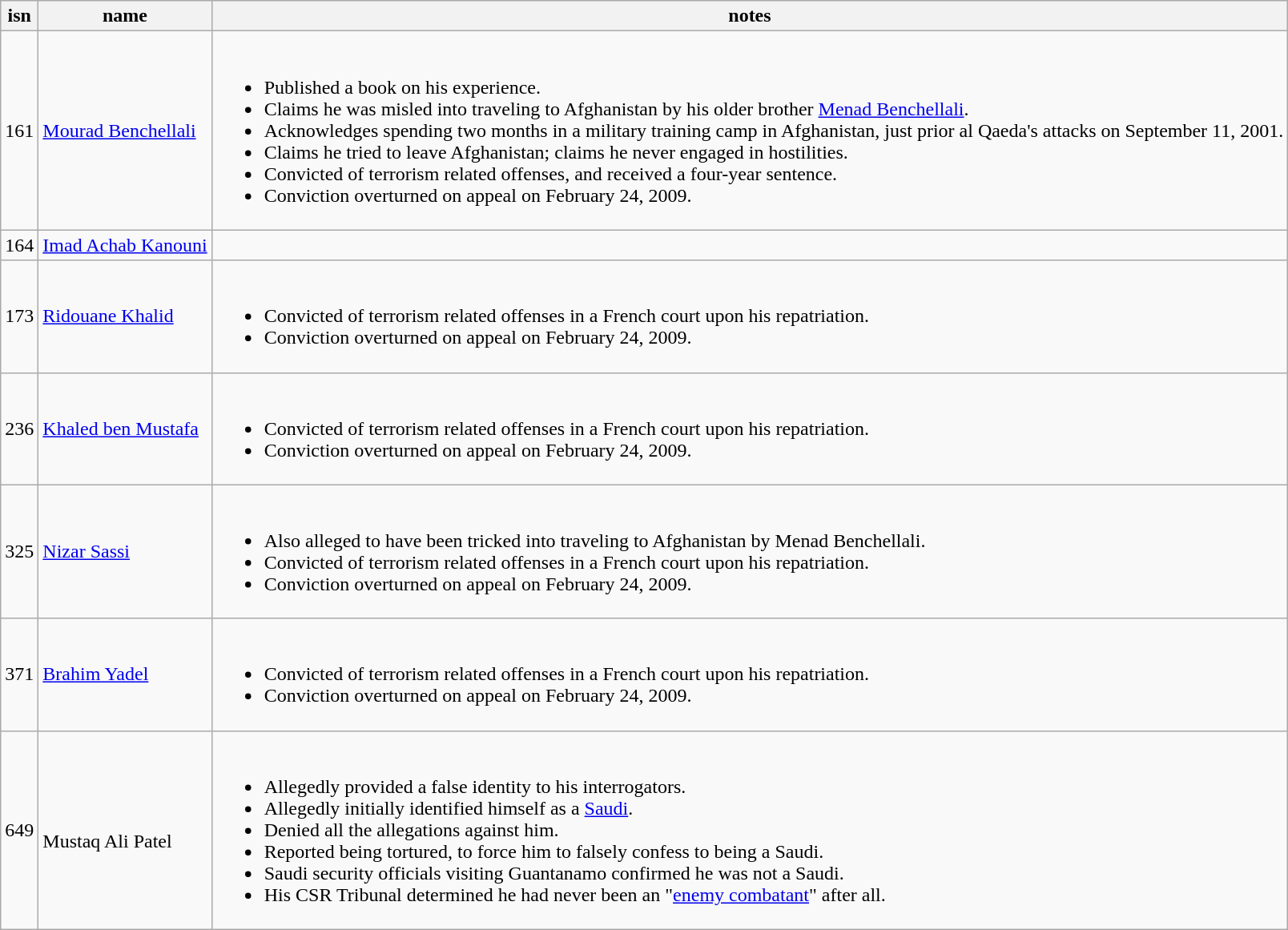<table class="wikitable sortable">
<tr>
<th><strong>isn</strong></th>
<th><strong>name</strong></th>
<th><strong>notes</strong></th>
</tr>
<tr>
<td>161</td>
<td><a href='#'>Mourad Benchellali</a></td>
<td><br><ul><li>Published a book on his experience.</li><li>Claims he was misled into traveling to Afghanistan by his older brother <a href='#'>Menad Benchellali</a>.</li><li>Acknowledges spending two months in a military training camp in Afghanistan, just prior al Qaeda's attacks on September 11, 2001.</li><li>Claims he tried to leave Afghanistan; claims he never engaged in hostilities.</li><li>Convicted of terrorism related offenses, and received a four-year sentence.</li><li>Conviction overturned on appeal on February 24, 2009.</li></ul></td>
</tr>
<tr>
<td>164</td>
<td><a href='#'>Imad Achab Kanouni</a></td>
<td></td>
</tr>
<tr>
<td>173</td>
<td><a href='#'>Ridouane Khalid</a></td>
<td><br><ul><li>Convicted of terrorism related offenses in a French court upon his repatriation.</li><li>Conviction overturned on appeal on February 24, 2009.</li></ul></td>
</tr>
<tr>
<td>236</td>
<td><a href='#'>Khaled ben Mustafa</a></td>
<td><br><ul><li>Convicted of terrorism related offenses in a French court upon his repatriation.</li><li>Conviction overturned on appeal on February 24, 2009.</li></ul></td>
</tr>
<tr>
<td>325</td>
<td><a href='#'>Nizar Sassi</a></td>
<td><br><ul><li>Also alleged to have been tricked into traveling to Afghanistan by Menad Benchellali.</li><li>Convicted of terrorism related offenses in a French court upon his repatriation.</li><li>Conviction overturned on appeal on February 24, 2009.</li></ul></td>
</tr>
<tr>
<td>371</td>
<td><a href='#'>Brahim Yadel</a></td>
<td><br><ul><li>Convicted of terrorism related offenses in a French court upon his repatriation.</li><li>Conviction overturned on appeal on February 24, 2009.</li></ul></td>
</tr>
<tr>
<td>649</td>
<td><br>Mustaq Ali Patel</td>
<td><br><ul><li>Allegedly provided a false identity to his interrogators.</li><li>Allegedly initially identified himself as a <a href='#'>Saudi</a>.</li><li>Denied all the allegations against him.</li><li>Reported being tortured, to force him to falsely confess to being a Saudi.</li><li>Saudi security officials visiting Guantanamo confirmed he was not a Saudi.</li><li>His CSR Tribunal determined he had never been an "<a href='#'>enemy combatant</a>" after all.</li></ul></td>
</tr>
</table>
